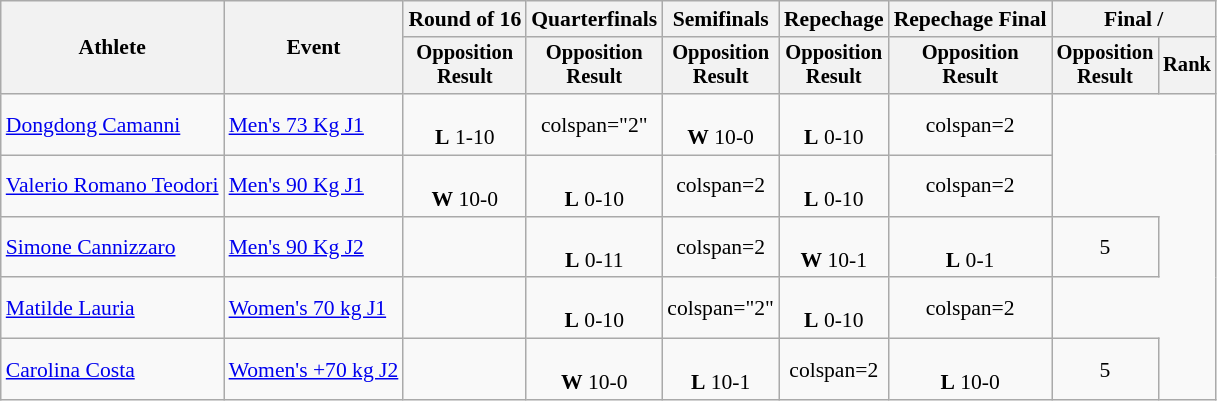<table class="wikitable" style="font-size:90%">
<tr>
<th rowspan="2">Athlete</th>
<th rowspan="2">Event</th>
<th>Round of 16</th>
<th>Quarterfinals</th>
<th>Semifinals</th>
<th>Repechage</th>
<th>Repechage Final</th>
<th colspan="2">Final / </th>
</tr>
<tr style="font-size:95%">
<th>Opposition<br>Result</th>
<th>Opposition<br>Result</th>
<th>Opposition<br>Result</th>
<th>Opposition<br>Result</th>
<th>Opposition<br>Result</th>
<th>Opposition<br>Result</th>
<th>Rank</th>
</tr>
<tr align=center>
<td align=left><a href='#'>Dongdong Camanni</a></td>
<td align=left><a href='#'>Men's 73 Kg J1</a></td>
<td><br><strong>L</strong> 1-10</td>
<td>colspan="2" </td>
<td><br><strong>W</strong> 10-0</td>
<td><br><strong>L</strong> 0-10</td>
<td>colspan=2 </td>
</tr>
<tr align=center>
<td align=left><a href='#'>Valerio Romano Teodori</a></td>
<td align=left><a href='#'>Men's 90 Kg J1</a></td>
<td><br><strong>W</strong> 10-0</td>
<td><br><strong>L</strong> 0-10</td>
<td>colspan=2 </td>
<td><br><strong>L</strong> 0-10</td>
<td>colspan=2 </td>
</tr>
<tr align=center>
<td align=left><a href='#'>Simone Cannizzaro</a></td>
<td align=left><a href='#'>Men's 90 Kg J2</a></td>
<td></td>
<td><br><strong>L</strong> 0-11</td>
<td>colspan=2 </td>
<td><br><strong>W</strong> 10-1</td>
<td><br><strong>L</strong> 0-1</td>
<td>5</td>
</tr>
<tr align="center">
<td align="left"><a href='#'>Matilde Lauria</a></td>
<td align="left"><a href='#'>Women's 70 kg J1</a></td>
<td></td>
<td><br><strong>L</strong> 0-10</td>
<td>colspan="2" </td>
<td><br><strong>L</strong> 0-10</td>
<td>colspan=2 </td>
</tr>
<tr align=center>
<td align=left><a href='#'>Carolina Costa</a></td>
<td align=left><a href='#'>Women's +70 kg J2</a></td>
<td></td>
<td><br><strong>W</strong> 10-0</td>
<td><br><strong>L</strong> 10-1</td>
<td>colspan=2 </td>
<td><br><strong>L</strong> 10-0</td>
<td>5</td>
</tr>
</table>
